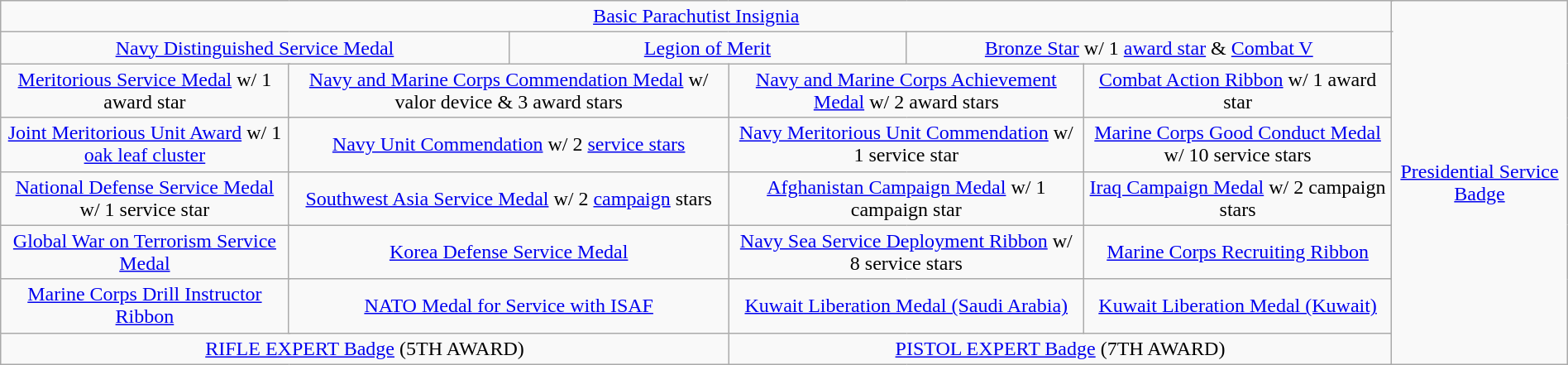<table class="wikitable" style="margin:1em auto; text-align:center;">
<tr>
<td colspan="8"><a href='#'>Basic Parachutist Insignia</a></td>
<td rowspan="8"><a href='#'>Presidential Service Badge</a></td>
</tr>
<tr>
<td colspan="3"><a href='#'>Navy Distinguished Service Medal</a></td>
<td colspan="2"><a href='#'>Legion of Merit</a></td>
<td colspan="3"><a href='#'>Bronze Star</a> w/ 1 <a href='#'>award star</a> & <a href='#'>Combat V</a></td>
</tr>
<tr>
<td colspan="2"><a href='#'>Meritorious Service Medal</a> w/ 1 award star</td>
<td colspan="2"><a href='#'>Navy and Marine Corps Commendation Medal</a> w/ valor device & 3 award stars</td>
<td colspan="2"><a href='#'>Navy and Marine Corps Achievement Medal</a> w/ 2 award stars</td>
<td colspan="2"><a href='#'>Combat Action Ribbon</a> w/ 1 award star</td>
</tr>
<tr>
<td colspan="2"><a href='#'>Joint Meritorious Unit Award</a> w/ 1 <a href='#'>oak leaf cluster</a></td>
<td colspan="2"><a href='#'>Navy Unit Commendation</a> w/ 2 <a href='#'>service stars</a></td>
<td colspan="2"><a href='#'>Navy Meritorious Unit Commendation</a> w/ 1 service star</td>
<td colspan="2"><a href='#'>Marine Corps Good Conduct Medal</a> w/ 10 service stars</td>
</tr>
<tr>
<td colspan="2"><a href='#'>National Defense Service Medal</a> w/ 1 service star</td>
<td colspan="2"><a href='#'>Southwest Asia Service Medal</a> w/ 2 <a href='#'>campaign</a> stars</td>
<td colspan="2"><a href='#'>Afghanistan Campaign Medal</a> w/ 1 campaign star</td>
<td colspan="2"><a href='#'>Iraq Campaign Medal</a> w/ 2 campaign stars</td>
</tr>
<tr>
<td colspan="2"><a href='#'>Global War on Terrorism Service Medal</a></td>
<td colspan="2"><a href='#'>Korea Defense Service Medal</a></td>
<td colspan="2"><a href='#'>Navy Sea Service Deployment Ribbon</a> w/ 8 service stars</td>
<td colspan="2"><a href='#'>Marine Corps Recruiting Ribbon</a></td>
</tr>
<tr>
<td colspan="2"><a href='#'>Marine Corps Drill Instructor Ribbon</a></td>
<td colspan="2"><a href='#'>NATO Medal for Service with ISAF</a></td>
<td colspan="2"><a href='#'>Kuwait Liberation Medal (Saudi Arabia)</a></td>
<td colspan="2"><a href='#'>Kuwait Liberation Medal (Kuwait)</a></td>
</tr>
<tr>
<td colspan="4"><a href='#'>RIFLE EXPERT Badge</a> (5TH AWARD)</td>
<td colspan="4"><a href='#'>PISTOL EXPERT Badge</a> (7TH AWARD)</td>
</tr>
</table>
